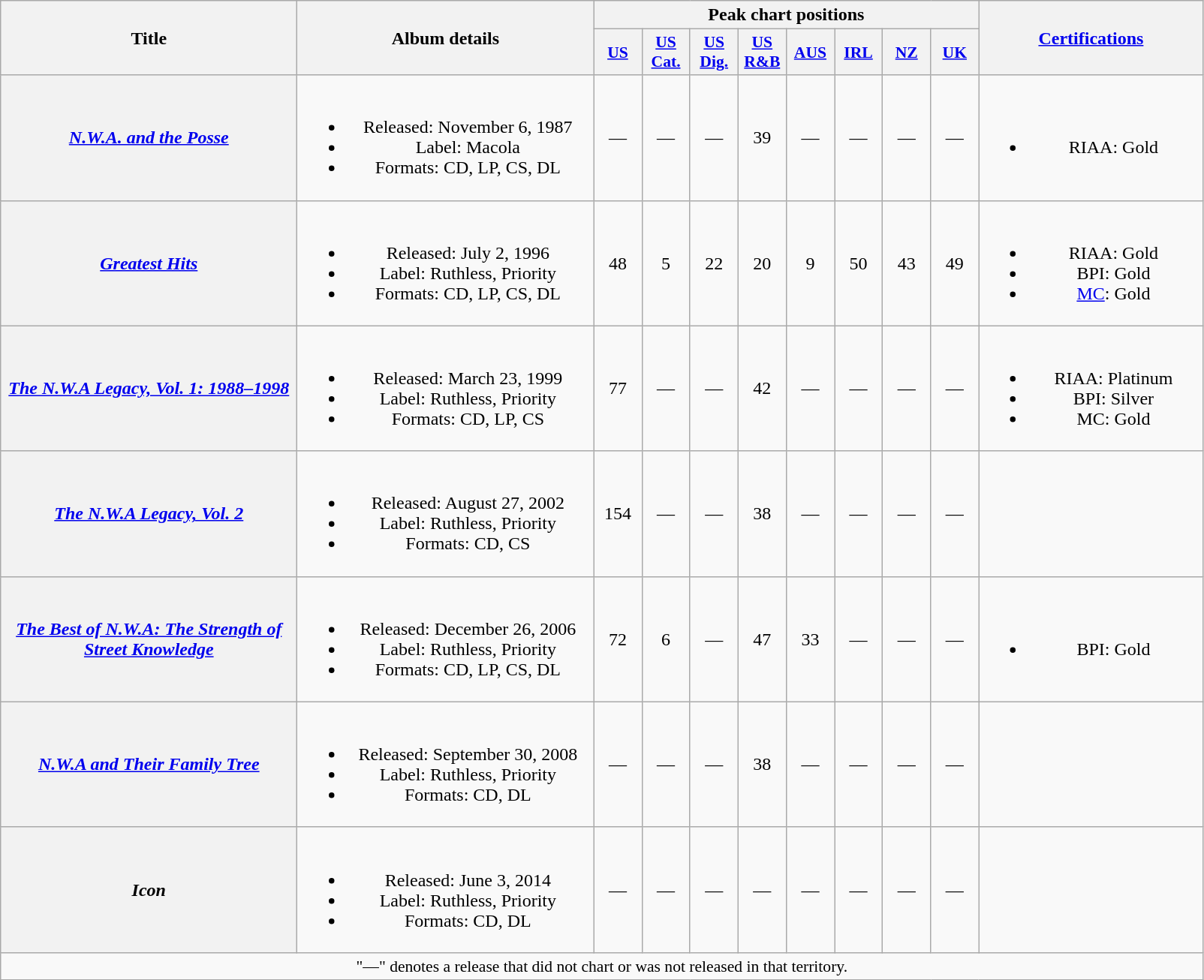<table class="wikitable plainrowheaders" style="text-align:center;">
<tr>
<th scope="col" rowspan="2" style="width:16em;">Title</th>
<th scope="col" rowspan="2" style="width:16em;">Album details</th>
<th scope="col" colspan="8">Peak chart positions</th>
<th scope="col" rowspan="2" style="width:12em;"><a href='#'>Certifications</a></th>
</tr>
<tr>
<th scope="col" style="width:2.5em;font-size:90%;"><a href='#'>US</a><br></th>
<th scope="col" style="width:2.5em;font-size:90%;"><a href='#'>US<br>Cat.</a><br></th>
<th scope="col" style="width:2.5em;font-size:90%;"><a href='#'>US<br>Dig.</a><br></th>
<th scope="col" style="width:2.5em;font-size:90%;"><a href='#'>US<br>R&B</a><br></th>
<th scope="col" style="width:2.5em;font-size:90%;"><a href='#'>AUS</a><br></th>
<th scope="col" style="width:2.5em;font-size:90%;"><a href='#'>IRL</a><br></th>
<th scope="col" style="width:2.5em;font-size:90%;"><a href='#'>NZ</a><br></th>
<th scope="col" style="width:2.5em;font-size:90%;"><a href='#'>UK</a><br></th>
</tr>
<tr>
<th scope="row"><em><a href='#'>N.W.A. and the Posse</a></em></th>
<td><br><ul><li>Released: November 6, 1987</li><li>Label: Macola</li><li>Formats: CD, LP, CS, DL</li></ul></td>
<td>—</td>
<td>—</td>
<td>—</td>
<td>39</td>
<td>—</td>
<td>—</td>
<td>—</td>
<td>—</td>
<td><br><ul><li>RIAA: Gold</li></ul></td>
</tr>
<tr>
<th scope="row"><em><a href='#'>Greatest Hits</a></em></th>
<td><br><ul><li>Released: July 2, 1996</li><li>Label: Ruthless, Priority</li><li>Formats: CD, LP, CS, DL</li></ul></td>
<td>48</td>
<td>5</td>
<td>22</td>
<td>20</td>
<td>9</td>
<td>50</td>
<td>43</td>
<td>49</td>
<td><br><ul><li>RIAA: Gold</li><li>BPI: Gold</li><li><a href='#'>MC</a>: Gold</li></ul></td>
</tr>
<tr>
<th scope="row"><em><a href='#'>The N.W.A Legacy, Vol. 1: 1988–1998</a></em></th>
<td><br><ul><li>Released: March 23, 1999</li><li>Label: Ruthless, Priority</li><li>Formats: CD, LP, CS</li></ul></td>
<td>77</td>
<td>—</td>
<td>—</td>
<td>42</td>
<td>—</td>
<td>—</td>
<td>—</td>
<td>—</td>
<td><br><ul><li>RIAA: Platinum</li><li>BPI: Silver</li><li>MC: Gold</li></ul></td>
</tr>
<tr>
<th scope="row"><em><a href='#'>The N.W.A Legacy, Vol. 2</a></em></th>
<td><br><ul><li>Released: August 27, 2002</li><li>Label: Ruthless, Priority</li><li>Formats: CD, CS</li></ul></td>
<td>154</td>
<td>—</td>
<td>—</td>
<td>38</td>
<td>—</td>
<td>—</td>
<td>—</td>
<td>—</td>
<td></td>
</tr>
<tr>
<th scope="row"><em><a href='#'>The Best of N.W.A: The Strength of Street Knowledge</a></em></th>
<td><br><ul><li>Released: December 26, 2006</li><li>Label: Ruthless, Priority</li><li>Formats: CD, LP, CS, DL</li></ul></td>
<td>72</td>
<td>6</td>
<td>—</td>
<td>47</td>
<td>33</td>
<td>—</td>
<td>—</td>
<td>—</td>
<td><br><ul><li>BPI: Gold</li></ul></td>
</tr>
<tr>
<th scope="row"><em><a href='#'>N.W.A and Their Family Tree</a></em></th>
<td><br><ul><li>Released: September 30, 2008</li><li>Label: Ruthless, Priority</li><li>Formats: CD, DL</li></ul></td>
<td>—</td>
<td>—</td>
<td>—</td>
<td>38</td>
<td>—</td>
<td>—</td>
<td>—</td>
<td>—</td>
<td></td>
</tr>
<tr>
<th scope="row"><em>Icon</em></th>
<td><br><ul><li>Released: June 3, 2014</li><li>Label: Ruthless, Priority</li><li>Formats: CD, DL</li></ul></td>
<td>—</td>
<td>—</td>
<td>—</td>
<td>—</td>
<td>—</td>
<td>—</td>
<td>—</td>
<td>—</td>
<td></td>
</tr>
<tr>
<td colspan="12" style="font-size:90%">"—" denotes a release that did not chart or was not released in that territory.</td>
</tr>
</table>
